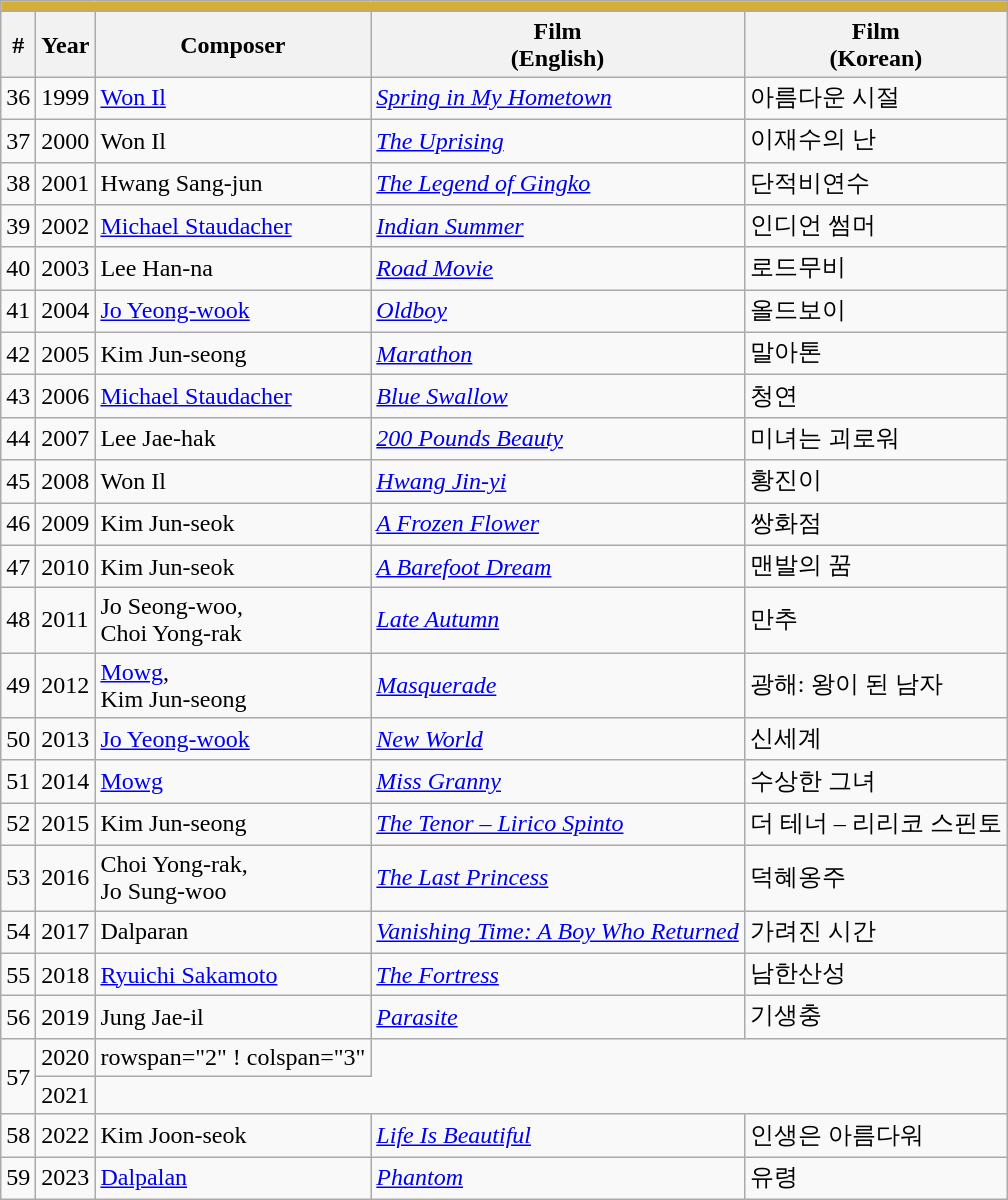<table class="wikitable collapsible collapsed">
<tr>
<th colspan="5" style="background: #D4AF37;"></th>
</tr>
<tr>
<th>#</th>
<th>Year</th>
<th>Composer</th>
<th>Film<br>(English)</th>
<th>Film<br>(Korean)</th>
</tr>
<tr>
<td>36</td>
<td>1999</td>
<td><a href='#'>Won Il</a></td>
<td><em><a href='#'>Spring in My Hometown</a></em></td>
<td>아름다운 시절</td>
</tr>
<tr>
<td>37</td>
<td>2000</td>
<td>Won Il</td>
<td><em><a href='#'>The Uprising</a></em></td>
<td>이재수의 난</td>
</tr>
<tr>
<td>38</td>
<td>2001</td>
<td>Hwang Sang-jun</td>
<td><em><a href='#'>The Legend of Gingko</a></em></td>
<td>단적비연수</td>
</tr>
<tr>
<td>39</td>
<td>2002</td>
<td><a href='#'>Michael Staudacher</a></td>
<td><em><a href='#'>Indian Summer</a></em></td>
<td>인디언 썸머</td>
</tr>
<tr>
<td>40</td>
<td>2003</td>
<td>Lee Han-na</td>
<td><em><a href='#'>Road Movie</a></em></td>
<td>로드무비</td>
</tr>
<tr>
<td>41</td>
<td>2004</td>
<td><a href='#'>Jo Yeong-wook</a></td>
<td><em><a href='#'>Oldboy</a></em></td>
<td>올드보이</td>
</tr>
<tr>
<td>42</td>
<td>2005</td>
<td>Kim Jun-seong</td>
<td><em><a href='#'>Marathon</a></em></td>
<td>말아톤</td>
</tr>
<tr>
<td>43</td>
<td>2006</td>
<td><a href='#'>Michael Staudacher</a></td>
<td><em><a href='#'>Blue Swallow</a></em></td>
<td>청연</td>
</tr>
<tr>
<td>44</td>
<td>2007</td>
<td>Lee Jae-hak</td>
<td><em><a href='#'>200 Pounds Beauty</a></em></td>
<td>미녀는 괴로워</td>
</tr>
<tr>
<td>45</td>
<td>2008</td>
<td>Won Il</td>
<td><em><a href='#'>Hwang Jin-yi</a></em></td>
<td>황진이</td>
</tr>
<tr>
<td>46</td>
<td>2009</td>
<td>Kim Jun-seok</td>
<td><em><a href='#'>A Frozen Flower</a></em></td>
<td>쌍화점</td>
</tr>
<tr>
<td>47</td>
<td>2010</td>
<td>Kim Jun-seok</td>
<td><em><a href='#'>A Barefoot Dream</a></em></td>
<td>맨발의 꿈</td>
</tr>
<tr>
<td>48</td>
<td>2011</td>
<td>Jo Seong-woo,<br>Choi Yong-rak</td>
<td><em><a href='#'>Late Autumn</a></em></td>
<td>만추</td>
</tr>
<tr>
<td>49</td>
<td>2012</td>
<td><a href='#'>Mowg</a>,<br>Kim Jun-seong</td>
<td><em><a href='#'>Masquerade</a></em></td>
<td>광해: 왕이 된 남자</td>
</tr>
<tr>
<td>50</td>
<td>2013</td>
<td><a href='#'>Jo Yeong-wook</a></td>
<td><em><a href='#'>New World</a></em></td>
<td>신세계</td>
</tr>
<tr>
<td>51</td>
<td>2014</td>
<td><a href='#'>Mowg</a></td>
<td><em><a href='#'>Miss Granny</a></em></td>
<td>수상한 그녀</td>
</tr>
<tr>
<td>52</td>
<td>2015</td>
<td>Kim Jun-seong</td>
<td><em><a href='#'>The Tenor – Lirico Spinto</a></em></td>
<td>더 테너 – 리리코 스핀토</td>
</tr>
<tr>
<td>53</td>
<td>2016</td>
<td>Choi Yong-rak,<br>Jo Sung-woo</td>
<td><em><a href='#'>The Last Princess</a></em></td>
<td>덕혜옹주</td>
</tr>
<tr>
<td>54</td>
<td>2017</td>
<td>Dalparan</td>
<td><em><a href='#'>Vanishing Time: A Boy Who Returned</a></em></td>
<td>가려진 시간</td>
</tr>
<tr>
<td>55</td>
<td>2018</td>
<td><a href='#'>Ryuichi Sakamoto</a></td>
<td><em><a href='#'>The Fortress</a></em></td>
<td>남한산성</td>
</tr>
<tr>
<td>56</td>
<td>2019</td>
<td>Jung Jae-il</td>
<td><em><a href='#'>Parasite</a></em></td>
<td>기생충</td>
</tr>
<tr>
<td rowspan="2">57</td>
<td>2020</td>
<td>rowspan="2" ! colspan="3" </td>
</tr>
<tr>
<td>2021</td>
</tr>
<tr>
<td>58</td>
<td>2022</td>
<td>Kim Joon-seok</td>
<td><em><a href='#'>Life Is Beautiful</a></em></td>
<td>인생은 아름다워</td>
</tr>
<tr>
<td>59</td>
<td>2023</td>
<td><a href='#'>Dalpalan</a></td>
<td><em><a href='#'>Phantom</a></em></td>
<td>유령</td>
</tr>
</table>
